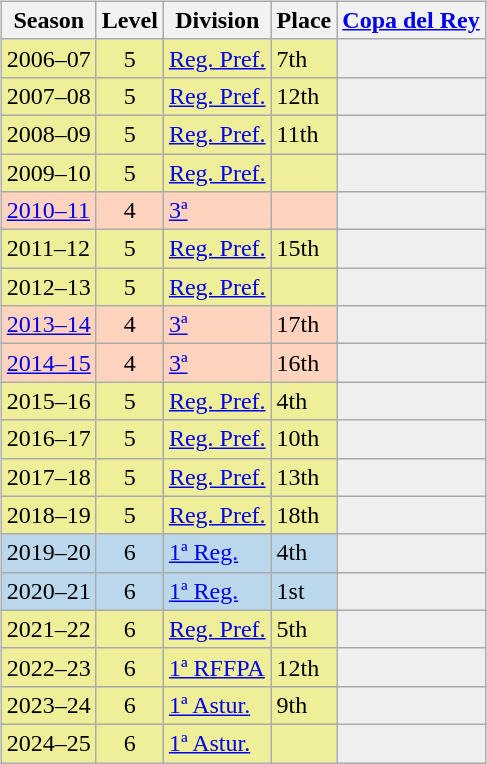<table>
<tr>
<td valign="top" width=0%><br><table class="wikitable">
<tr style="background:#f0f6fa;">
<th>Season</th>
<th>Level</th>
<th>Division</th>
<th>Place</th>
<th><a href='#'>Copa del Rey</a></th>
</tr>
<tr>
<td style="background:#EFEF99;">2006–07</td>
<td style="background:#EFEF99;" align="center">5</td>
<td style="background:#EFEF99;"><a href='#'>Reg. Pref.</a></td>
<td style="background:#EFEF99;">7th</td>
<th style="background:#efefef;"></th>
</tr>
<tr>
<td style="background:#EFEF99;">2007–08</td>
<td style="background:#EFEF99;" align="center">5</td>
<td style="background:#EFEF99;"><a href='#'>Reg. Pref.</a></td>
<td style="background:#EFEF99;">12th</td>
<th style="background:#efefef;"></th>
</tr>
<tr>
<td style="background:#EFEF99;">2008–09</td>
<td style="background:#EFEF99;" align="center">5</td>
<td style="background:#EFEF99;"><a href='#'>Reg. Pref.</a></td>
<td style="background:#EFEF99;">11th</td>
<th style="background:#efefef;"></th>
</tr>
<tr>
<td style="background:#EFEF99;">2009–10</td>
<td style="background:#EFEF99;" align="center">5</td>
<td style="background:#EFEF99;"><a href='#'>Reg. Pref.</a></td>
<td style="background:#EFEF99;"></td>
<th style="background:#efefef;"></th>
</tr>
<tr>
<td style="background:#FFD3BD;"><a href='#'>2010–11</a></td>
<td style="background:#FFD3BD;" align="center">4</td>
<td style="background:#FFD3BD;"><a href='#'>3ª</a></td>
<td style="background:#FFD3BD;"></td>
<td style="background:#efefef;"></td>
</tr>
<tr>
<td style="background:#EFEF99;">2011–12</td>
<td style="background:#EFEF99;" align="center">5</td>
<td style="background:#EFEF99;"><a href='#'>Reg. Pref.</a></td>
<td style="background:#EFEF99;">15th</td>
<th style="background:#efefef;"></th>
</tr>
<tr>
<td style="background:#EFEF99;">2012–13</td>
<td style="background:#EFEF99;" align="center">5</td>
<td style="background:#EFEF99;"><a href='#'>Reg. Pref.</a></td>
<td style="background:#EFEF99;"></td>
<th style="background:#efefef;"></th>
</tr>
<tr>
<td style="background:#FFD3BD;"><a href='#'>2013–14</a></td>
<td style="background:#FFD3BD;" align="center">4</td>
<td style="background:#FFD3BD;"><a href='#'>3ª</a></td>
<td style="background:#FFD3BD;">17th</td>
<td style="background:#efefef;"></td>
</tr>
<tr>
<td style="background:#FFD3BD;"><a href='#'>2014–15</a></td>
<td style="background:#FFD3BD;" align="center">4</td>
<td style="background:#FFD3BD;"><a href='#'>3ª</a></td>
<td style="background:#FFD3BD;">16th</td>
<td style="background:#efefef;"></td>
</tr>
<tr>
<td style="background:#EFEF99;">2015–16</td>
<td style="background:#EFEF99;" align="center">5</td>
<td style="background:#EFEF99;"><a href='#'>Reg. Pref.</a></td>
<td style="background:#EFEF99;">4th</td>
<th style="background:#efefef;"></th>
</tr>
<tr>
<td style="background:#EFEF99;">2016–17</td>
<td style="background:#EFEF99;" align="center">5</td>
<td style="background:#EFEF99;"><a href='#'>Reg. Pref.</a></td>
<td style="background:#EFEF99;">10th</td>
<th style="background:#efefef;"></th>
</tr>
<tr>
<td style="background:#EFEF99;">2017–18</td>
<td style="background:#EFEF99;" align="center">5</td>
<td style="background:#EFEF99;"><a href='#'>Reg. Pref.</a></td>
<td style="background:#EFEF99;">13th</td>
<th style="background:#efefef;"></th>
</tr>
<tr>
<td style="background:#EFEF99;">2018–19</td>
<td style="background:#EFEF99;" align="center">5</td>
<td style="background:#EFEF99;"><a href='#'>Reg. Pref.</a></td>
<td style="background:#EFEF99;">18th</td>
<th style="background:#efefef;"></th>
</tr>
<tr>
<td style="background:#BBD7EC;">2019–20</td>
<td style="background:#BBD7EC;" align="center">6</td>
<td style="background:#BBD7EC;"><a href='#'>1ª Reg.</a></td>
<td style="background:#BBD7EC;">4th</td>
<th style="background:#efefef;"></th>
</tr>
<tr>
<td style="background:#BBD7EC;">2020–21</td>
<td style="background:#BBD7EC;" align="center">6</td>
<td style="background:#BBD7EC;"><a href='#'>1ª Reg.</a></td>
<td style="background:#BBD7EC;">1st</td>
<th style="background:#efefef;"></th>
</tr>
<tr>
<td style="background:#EFEF99;">2021–22</td>
<td style="background:#EFEF99;" align="center">6</td>
<td style="background:#EFEF99;"><a href='#'>Reg. Pref.</a></td>
<td style="background:#EFEF99;">5th</td>
<th style="background:#efefef;"></th>
</tr>
<tr>
<td style="background:#EFEF99;">2022–23</td>
<td style="background:#EFEF99;" align="center">6</td>
<td style="background:#EFEF99;"><a href='#'>1ª RFFPA</a></td>
<td style="background:#EFEF99;">12th</td>
<th style="background:#efefef;"></th>
</tr>
<tr>
<td style="background:#EFEF99;">2023–24</td>
<td style="background:#EFEF99;" align="center">6</td>
<td style="background:#EFEF99;"><a href='#'>1ª Astur.</a></td>
<td style="background:#EFEF99;">9th</td>
<th style="background:#efefef;"></th>
</tr>
<tr>
<td style="background:#EFEF99;">2024–25</td>
<td style="background:#EFEF99;" align="center">6</td>
<td style="background:#EFEF99;"><a href='#'>1ª Astur.</a></td>
<td style="background:#EFEF99;"></td>
<th style="background:#efefef;"></th>
</tr>
</table>
</td>
</tr>
</table>
